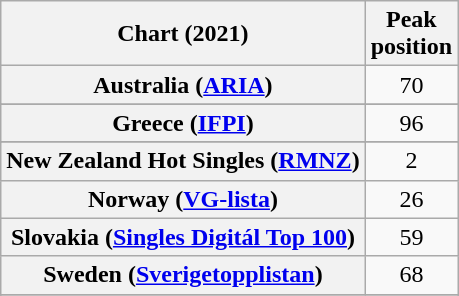<table class="wikitable sortable plainrowheaders" style="text-align:center">
<tr>
<th scope="col">Chart (2021)</th>
<th scope="col">Peak<br>position</th>
</tr>
<tr>
<th scope="row">Australia (<a href='#'>ARIA</a>)</th>
<td>70</td>
</tr>
<tr>
</tr>
<tr>
</tr>
<tr>
</tr>
<tr>
</tr>
<tr>
<th scope="row">Greece (<a href='#'>IFPI</a>)</th>
<td>96</td>
</tr>
<tr>
</tr>
<tr>
<th scope="row">New Zealand Hot Singles (<a href='#'>RMNZ</a>)</th>
<td>2</td>
</tr>
<tr>
<th scope="row">Norway (<a href='#'>VG-lista</a>)</th>
<td>26</td>
</tr>
<tr>
<th scope="row">Slovakia (<a href='#'>Singles Digitál Top 100</a>)</th>
<td>59</td>
</tr>
<tr>
<th scope="row">Sweden (<a href='#'>Sverigetopplistan</a>)</th>
<td>68</td>
</tr>
<tr>
</tr>
<tr>
</tr>
<tr>
</tr>
<tr>
</tr>
<tr>
</tr>
</table>
